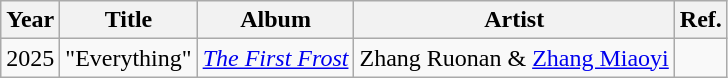<table class="wikitable sortable">
<tr>
<th>Year</th>
<th>Title</th>
<th>Album</th>
<th>Artist</th>
<th class="unsortable">Ref.</th>
</tr>
<tr>
<td>2025</td>
<td>"Everything"</td>
<td><em><a href='#'>The First Frost</a></em></td>
<td>Zhang Ruonan & <a href='#'>Zhang Miaoyi</a></td>
<td></td>
</tr>
</table>
